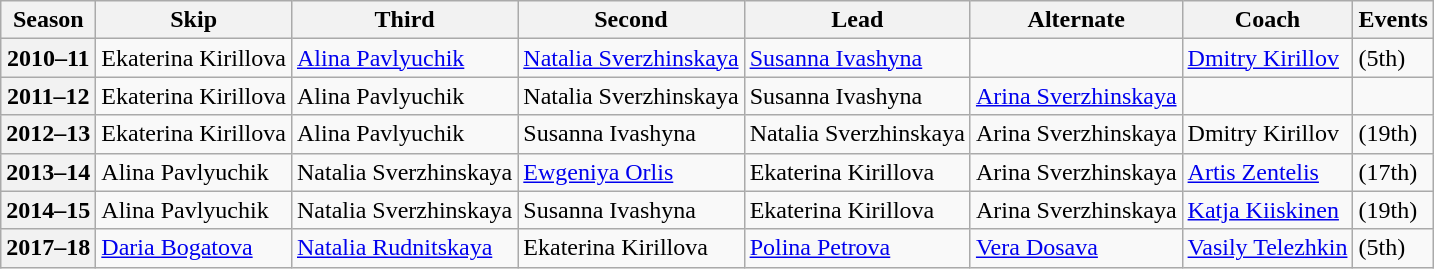<table class="wikitable">
<tr>
<th scope="col">Season</th>
<th scope="col">Skip</th>
<th scope="col">Third</th>
<th scope="col">Second</th>
<th scope="col">Lead</th>
<th scope="col">Alternate</th>
<th scope="col">Coach</th>
<th scope="col">Events</th>
</tr>
<tr>
<th scope="row">2010–11</th>
<td>Ekaterina Kirillova</td>
<td><a href='#'>Alina Pavlyuchik</a></td>
<td><a href='#'>Natalia Sverzhinskaya</a></td>
<td><a href='#'>Susanna Ivashyna</a></td>
<td></td>
<td><a href='#'>Dmitry Kirillov</a></td>
<td> (5th)</td>
</tr>
<tr>
<th scope="row">2011–12</th>
<td>Ekaterina Kirillova</td>
<td>Alina Pavlyuchik</td>
<td>Natalia Sverzhinskaya</td>
<td>Susanna Ivashyna</td>
<td><a href='#'>Arina Sverzhinskaya</a></td>
<td></td>
<td> </td>
</tr>
<tr>
<th scope="row">2012–13</th>
<td>Ekaterina Kirillova</td>
<td>Alina Pavlyuchik</td>
<td>Susanna Ivashyna</td>
<td>Natalia Sverzhinskaya</td>
<td>Arina Sverzhinskaya</td>
<td>Dmitry Kirillov</td>
<td> (19th)</td>
</tr>
<tr>
<th scope="row">2013–14</th>
<td>Alina Pavlyuchik</td>
<td>Natalia Sverzhinskaya</td>
<td><a href='#'>Ewgeniya Orlis</a></td>
<td>Ekaterina Kirillova</td>
<td>Arina Sverzhinskaya</td>
<td><a href='#'>Artis Zentelis</a></td>
<td> (17th)</td>
</tr>
<tr>
<th scope="row">2014–15</th>
<td>Alina Pavlyuchik</td>
<td>Natalia Sverzhinskaya</td>
<td>Susanna Ivashyna</td>
<td>Ekaterina Kirillova</td>
<td>Arina Sverzhinskaya</td>
<td><a href='#'>Katja Kiiskinen</a></td>
<td> (19th)</td>
</tr>
<tr>
<th scope="row">2017–18</th>
<td><a href='#'>Daria Bogatova</a></td>
<td><a href='#'>Natalia Rudnitskaya</a></td>
<td>Ekaterina Kirillova</td>
<td><a href='#'>Polina Petrova</a></td>
<td><a href='#'>Vera Dosava</a></td>
<td><a href='#'>Vasily Telezhkin</a></td>
<td> (5th)</td>
</tr>
</table>
